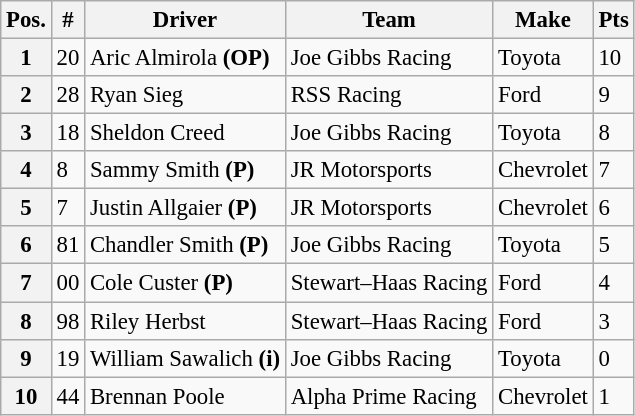<table class="wikitable" style="font-size:95%">
<tr>
<th>Pos.</th>
<th>#</th>
<th>Driver</th>
<th>Team</th>
<th>Make</th>
<th>Pts</th>
</tr>
<tr>
<th>1</th>
<td>20</td>
<td>Aric Almirola <strong>(OP)</strong></td>
<td>Joe Gibbs Racing</td>
<td>Toyota</td>
<td>10</td>
</tr>
<tr>
<th>2</th>
<td>28</td>
<td>Ryan Sieg</td>
<td>RSS Racing</td>
<td>Ford</td>
<td>9</td>
</tr>
<tr>
<th>3</th>
<td>18</td>
<td>Sheldon Creed</td>
<td>Joe Gibbs Racing</td>
<td>Toyota</td>
<td>8</td>
</tr>
<tr>
<th>4</th>
<td>8</td>
<td>Sammy Smith <strong>(P)</strong></td>
<td>JR Motorsports</td>
<td>Chevrolet</td>
<td>7</td>
</tr>
<tr>
<th>5</th>
<td>7</td>
<td>Justin Allgaier <strong>(P)</strong></td>
<td>JR Motorsports</td>
<td>Chevrolet</td>
<td>6</td>
</tr>
<tr>
<th>6</th>
<td>81</td>
<td>Chandler Smith <strong>(P)</strong></td>
<td>Joe Gibbs Racing</td>
<td>Toyota</td>
<td>5</td>
</tr>
<tr>
<th>7</th>
<td>00</td>
<td>Cole Custer <strong>(P)</strong></td>
<td>Stewart–Haas Racing</td>
<td>Ford</td>
<td>4</td>
</tr>
<tr>
<th>8</th>
<td>98</td>
<td>Riley Herbst</td>
<td>Stewart–Haas Racing</td>
<td>Ford</td>
<td>3</td>
</tr>
<tr>
<th>9</th>
<td>19</td>
<td>William Sawalich <strong>(i)</strong></td>
<td>Joe Gibbs Racing</td>
<td>Toyota</td>
<td>0</td>
</tr>
<tr>
<th>10</th>
<td>44</td>
<td>Brennan Poole</td>
<td>Alpha Prime Racing</td>
<td>Chevrolet</td>
<td>1</td>
</tr>
</table>
